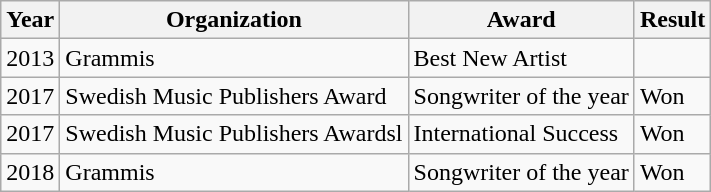<table class="wikitable">
<tr>
<th scope="row">Year</th>
<th scope="row">Organization</th>
<th scope="row">Award</th>
<th scope="row">Result</th>
</tr>
<tr>
<td>2013</td>
<td>Grammis</td>
<td>Best New Artist</td>
<td></td>
</tr>
<tr>
<td>2017</td>
<td>Swedish Music Publishers Award</td>
<td>Songwriter of the year</td>
<td>Won</td>
</tr>
<tr>
<td>2017</td>
<td>Swedish Music Publishers Awardsl</td>
<td>International Success</td>
<td>Won</td>
</tr>
<tr>
<td>2018</td>
<td>Grammis</td>
<td>Songwriter of the year</td>
<td>Won</td>
</tr>
</table>
